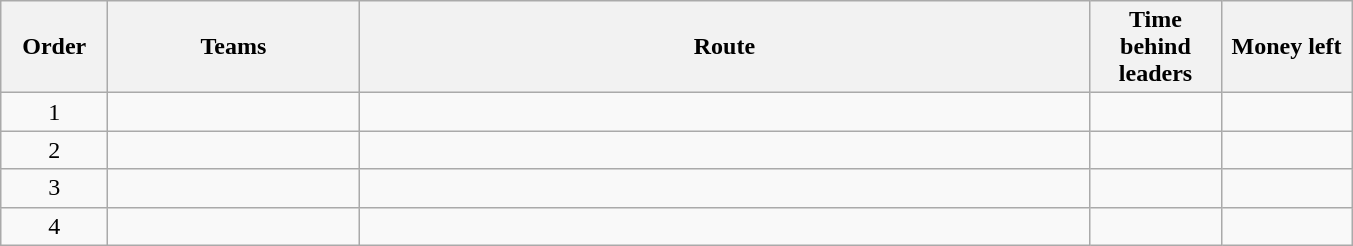<table class="wikitable sortable" style="text-align:center">
<tr>
<th style="width:4em">Order</th>
<th style="width:10em">Teams</th>
<th style="width:30em">Route</th>
<th style="width:5em">Time behind leaders</th>
<th style="width:5em">Money left</th>
</tr>
<tr>
<td>1</td>
<td style="text-align:left"></td>
<td></td>
<td></td>
<td></td>
</tr>
<tr>
<td>2</td>
<td style="text-align:left"></td>
<td></td>
<td></td>
<td></td>
</tr>
<tr>
<td>3</td>
<td style="text-align:left"></td>
<td></td>
<td></td>
<td></td>
</tr>
<tr>
<td>4</td>
<td style="text-align:left"></td>
<td></td>
<td></td>
<td></td>
</tr>
</table>
